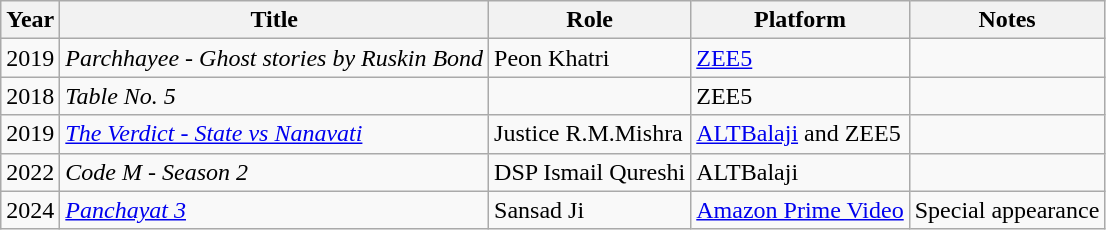<table class="wikitable">
<tr>
<th>Year</th>
<th>Title</th>
<th>Role</th>
<th>Platform</th>
<th>Notes</th>
</tr>
<tr>
<td>2019</td>
<td><em>Parchhayee - Ghost stories by Ruskin Bond</em></td>
<td>Peon Khatri</td>
<td><a href='#'>ZEE5</a></td>
<td></td>
</tr>
<tr>
<td>2018</td>
<td><em>Table No. 5</em></td>
<td></td>
<td>ZEE5</td>
<td></td>
</tr>
<tr>
<td>2019</td>
<td><em><a href='#'>The Verdict - State vs Nanavati</a></em></td>
<td>Justice R.M.Mishra</td>
<td><a href='#'>ALTBalaji</a> and ZEE5</td>
<td></td>
</tr>
<tr>
<td>2022</td>
<td><em>Code M - Season 2</em></td>
<td>DSP Ismail Qureshi</td>
<td>ALTBalaji</td>
<td></td>
</tr>
<tr>
<td>2024</td>
<td><a href='#'><em>Panchayat 3</em></a></td>
<td>Sansad Ji</td>
<td><a href='#'>Amazon Prime Video</a></td>
<td>Special appearance</td>
</tr>
</table>
